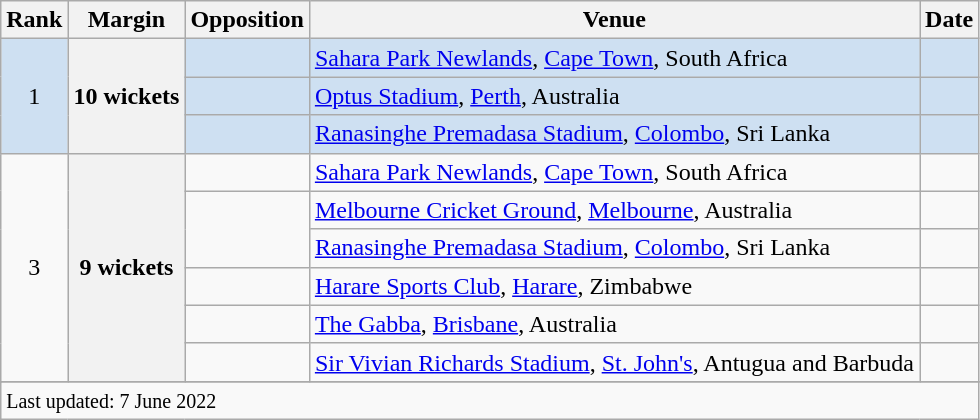<table class="wikitable plainrowheaders sortable">
<tr>
<th scope=col>Rank</th>
<th scope=col>Margin</th>
<th scope=col>Opposition</th>
<th scope=col>Venue</th>
<th scope=col>Date</th>
</tr>
<tr bgcolor=#cee0f2>
<td align=center rowspan=3>1</td>
<th scope=row style=text-align:center rowspan=3>10 wickets</th>
<td></td>
<td><a href='#'>Sahara Park Newlands</a>, <a href='#'>Cape Town</a>, South Africa</td>
<td> </td>
</tr>
<tr bgcolor=#cee0f2>
<td></td>
<td><a href='#'>Optus Stadium</a>, <a href='#'>Perth</a>, Australia</td>
<td></td>
</tr>
<tr bgcolor=#cee0f2>
<td></td>
<td><a href='#'>Ranasinghe Premadasa Stadium</a>, <a href='#'>Colombo</a>, Sri Lanka</td>
<td></td>
</tr>
<tr>
<td align=center rowspan=6>3</td>
<th scope=row style=text-align:center rowspan=6>9 wickets</th>
<td></td>
<td><a href='#'>Sahara Park Newlands</a>, <a href='#'>Cape Town</a>, South Africa</td>
<td> </td>
</tr>
<tr>
<td rowspan=2></td>
<td><a href='#'>Melbourne Cricket Ground</a>, <a href='#'>Melbourne</a>, Australia</td>
<td></td>
</tr>
<tr>
<td><a href='#'>Ranasinghe Premadasa Stadium</a>, <a href='#'>Colombo</a>, Sri Lanka</td>
<td> </td>
</tr>
<tr>
<td></td>
<td><a href='#'>Harare Sports Club</a>, <a href='#'>Harare</a>, Zimbabwe</td>
<td></td>
</tr>
<tr>
<td></td>
<td><a href='#'>The Gabba</a>, <a href='#'>Brisbane</a>, Australia</td>
<td></td>
</tr>
<tr>
<td></td>
<td><a href='#'>Sir Vivian Richards Stadium</a>, <a href='#'>St. John's</a>, Antugua and Barbuda</td>
<td> </td>
</tr>
<tr>
</tr>
<tr class=sortbottom>
<td colspan=5><small>Last updated: 7 June 2022</small></td>
</tr>
</table>
